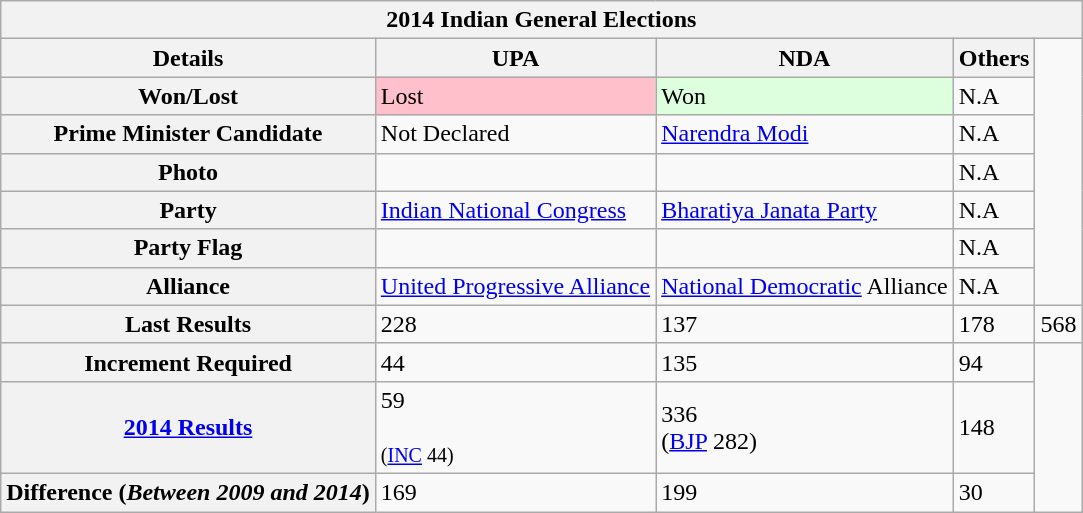<table class=wikitable>
<tr>
<th colspan=5>2014 Indian General Elections</th>
</tr>
<tr>
<th>Details</th>
<th>UPA</th>
<th>NDA</th>
<th>Others</th>
</tr>
<tr>
<th>Won/Lost</th>
<td bgcolor="pink">Lost</td>
<td style="background:#dfd;">Won</td>
<td>N.A</td>
</tr>
<tr>
<th>Prime Minister Candidate</th>
<td>Not Declared</td>
<td><a href='#'>Narendra Modi</a></td>
<td>N.A</td>
</tr>
<tr>
<th>Photo</th>
<td></td>
<td align=center></td>
<td>N.A</td>
</tr>
<tr>
<th>Party</th>
<td><a href='#'>Indian National Congress</a></td>
<td><a href='#'>Bharatiya Janata Party</a></td>
<td>N.A</td>
</tr>
<tr>
<th>Party Flag</th>
<td align=center></td>
<td align=center></td>
<td>N.A</td>
</tr>
<tr>
<th>Alliance</th>
<td><a href='#'>United Progressive Alliance</a></td>
<td><a href='#'>National Democratic</a> Alliance</td>
<td>N.A</td>
</tr>
<tr>
<th>Last Results</th>
<td>228</td>
<td>137</td>
<td>178</td>
<td>568</td>
</tr>
<tr>
<th>Increment Required</th>
<td>44</td>
<td>135</td>
<td>94</td>
</tr>
<tr>
<th><a href='#'>2014 Results</a></th>
<td>59<br><br><small>(<a href='#'>INC</a> 44)</small></td>
<td>336<br>(<a href='#'>BJP</a> 282)</td>
<td>148</td>
</tr>
<tr>
<th>Difference (<em>Between 2009 and 2014</em>)</th>
<td>169</td>
<td>199</td>
<td>30</td>
</tr>
</table>
